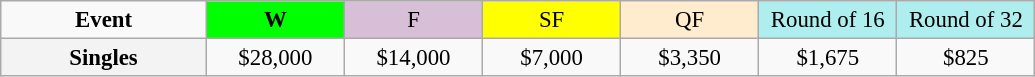<table class=wikitable style=font-size:95%;text-align:center>
<tr>
<td style="width:130px"><strong>Event</strong></td>
<td style="width:85px; background:lime"><strong>W</strong></td>
<td style="width:85px; background:thistle">F</td>
<td style="width:85px; background:#ffff00">SF</td>
<td style="width:85px; background:#ffebcd">QF</td>
<td style="width:85px; background:#afeeee">Round of 16</td>
<td style="width:85px; background:#afeeee">Round of 32</td>
</tr>
<tr>
<th style=background:#f3f3f3>Singles </th>
<td>$28,000</td>
<td>$14,000</td>
<td>$7,000</td>
<td>$3,350</td>
<td>$1,675</td>
<td>$825</td>
</tr>
</table>
